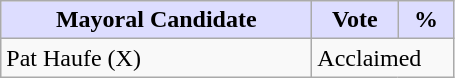<table class="wikitable">
<tr>
<th style="background:#ddf; width:200px;">Mayoral Candidate </th>
<th style="background:#ddf; width:50px;">Vote</th>
<th style="background:#ddf; width:30px;">%</th>
</tr>
<tr>
<td>Pat Haufe (X)</td>
<td colspan="2">Acclaimed</td>
</tr>
</table>
